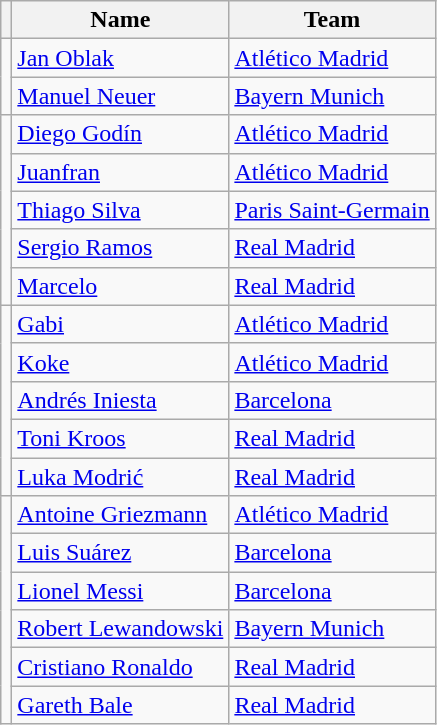<table class="wikitable" style="text-align:center">
<tr>
<th></th>
<th>Name</th>
<th>Team</th>
</tr>
<tr>
<td rowspan=2></td>
<td align=left> <a href='#'>Jan Oblak</a></td>
<td align=left> <a href='#'>Atlético Madrid</a></td>
</tr>
<tr>
<td align=left> <a href='#'>Manuel Neuer</a></td>
<td align=left> <a href='#'>Bayern Munich</a></td>
</tr>
<tr>
<td rowspan=5></td>
<td align=left> <a href='#'>Diego Godín</a></td>
<td align=left> <a href='#'>Atlético Madrid</a></td>
</tr>
<tr>
<td align=left> <a href='#'>Juanfran</a></td>
<td align=left> <a href='#'>Atlético Madrid</a></td>
</tr>
<tr>
<td align=left> <a href='#'>Thiago Silva</a></td>
<td align=left> <a href='#'>Paris Saint-Germain</a></td>
</tr>
<tr>
<td align=left> <a href='#'>Sergio Ramos</a></td>
<td align=left> <a href='#'>Real Madrid</a></td>
</tr>
<tr>
<td align=left> <a href='#'>Marcelo</a></td>
<td align=left> <a href='#'>Real Madrid</a></td>
</tr>
<tr>
<td rowspan=5></td>
<td align=left> <a href='#'>Gabi</a></td>
<td align=left> <a href='#'>Atlético Madrid</a></td>
</tr>
<tr>
<td align=left> <a href='#'>Koke</a></td>
<td align=left> <a href='#'>Atlético Madrid</a></td>
</tr>
<tr>
<td align=left> <a href='#'>Andrés Iniesta</a></td>
<td align=left> <a href='#'>Barcelona</a></td>
</tr>
<tr>
<td align=left> <a href='#'>Toni Kroos</a></td>
<td align=left> <a href='#'>Real Madrid</a></td>
</tr>
<tr>
<td align=left> <a href='#'>Luka Modrić</a></td>
<td align=left> <a href='#'>Real Madrid</a></td>
</tr>
<tr>
<td rowspan=6></td>
<td align=left> <a href='#'>Antoine Griezmann</a></td>
<td align=left> <a href='#'>Atlético Madrid</a></td>
</tr>
<tr>
<td align=left> <a href='#'>Luis Suárez</a></td>
<td align=left> <a href='#'>Barcelona</a></td>
</tr>
<tr>
<td align=left> <a href='#'>Lionel Messi</a></td>
<td align=left> <a href='#'>Barcelona</a></td>
</tr>
<tr>
<td align=left> <a href='#'>Robert Lewandowski</a></td>
<td align=left> <a href='#'>Bayern Munich</a></td>
</tr>
<tr>
<td align=left> <a href='#'>Cristiano Ronaldo</a></td>
<td align=left> <a href='#'>Real Madrid</a></td>
</tr>
<tr>
<td align=left> <a href='#'>Gareth Bale</a></td>
<td align=left> <a href='#'>Real Madrid</a></td>
</tr>
</table>
